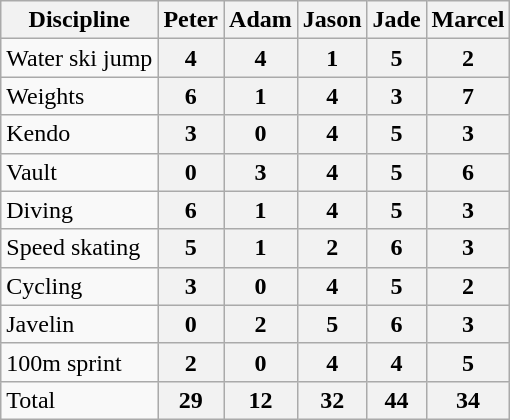<table class="wikitable">
<tr>
<th>Discipline</th>
<th>Peter</th>
<th>Adam</th>
<th>Jason</th>
<th>Jade</th>
<th>Marcel</th>
</tr>
<tr>
<td>Water ski jump</td>
<th>4</th>
<th>4</th>
<th>1</th>
<th>5</th>
<th>2</th>
</tr>
<tr>
<td>Weights</td>
<th>6</th>
<th>1</th>
<th>4</th>
<th>3</th>
<th>7</th>
</tr>
<tr>
<td>Kendo</td>
<th>3</th>
<th>0</th>
<th>4</th>
<th>5</th>
<th>3</th>
</tr>
<tr>
<td>Vault</td>
<th>0</th>
<th>3</th>
<th>4</th>
<th>5</th>
<th>6</th>
</tr>
<tr>
<td>Diving</td>
<th>6</th>
<th>1</th>
<th>4</th>
<th>5</th>
<th>3</th>
</tr>
<tr>
<td>Speed skating</td>
<th>5</th>
<th>1</th>
<th>2</th>
<th>6</th>
<th>3</th>
</tr>
<tr>
<td>Cycling</td>
<th>3</th>
<th>0</th>
<th>4</th>
<th>5</th>
<th>2</th>
</tr>
<tr>
<td>Javelin</td>
<th>0</th>
<th>2</th>
<th>5</th>
<th>6</th>
<th>3</th>
</tr>
<tr>
<td>100m sprint</td>
<th>2</th>
<th>0</th>
<th>4</th>
<th>4</th>
<th>5</th>
</tr>
<tr>
<td>Total</td>
<th>29</th>
<th>12</th>
<th>32</th>
<th>44</th>
<th>34</th>
</tr>
</table>
